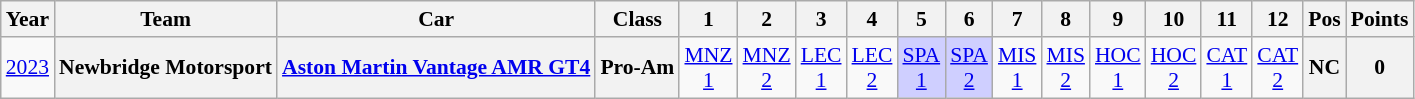<table class="wikitable" style="text-align:center; font-size:90%">
<tr>
<th>Year</th>
<th>Team</th>
<th>Car</th>
<th>Class</th>
<th>1</th>
<th>2</th>
<th>3</th>
<th>4</th>
<th>5</th>
<th>6</th>
<th>7</th>
<th>8</th>
<th>9</th>
<th>10</th>
<th>11</th>
<th>12</th>
<th>Pos</th>
<th>Points</th>
</tr>
<tr>
<td><a href='#'>2023</a></td>
<th>Newbridge Motorsport</th>
<th><a href='#'>Aston Martin Vantage AMR GT4</a></th>
<th>Pro-Am</th>
<td style="background:#;"><a href='#'>MNZ<br>1</a><br></td>
<td style="background:#;"><a href='#'>MNZ<br>2</a><br></td>
<td style="background:#;"><a href='#'>LEC<br>1</a><br></td>
<td style="background:#;"><a href='#'>LEC<br>2</a><br></td>
<td style="background:#CFCFFF;"><a href='#'>SPA<br>1</a><br></td>
<td style="background:#CFCFFF;"><a href='#'>SPA<br>2</a><br></td>
<td style="background:#;"><a href='#'>MIS<br>1</a><br></td>
<td style="background:#;"><a href='#'>MIS<br>2</a><br></td>
<td style="background:#;"><a href='#'>HOC<br>1</a><br></td>
<td style="background:#;"><a href='#'>HOC<br>2</a><br></td>
<td style="background:#;"><a href='#'>CAT<br>1</a><br></td>
<td style="background:#;"><a href='#'>CAT<br>2</a><br></td>
<th style="background:#;">NC</th>
<th style="background:#;">0</th>
</tr>
</table>
